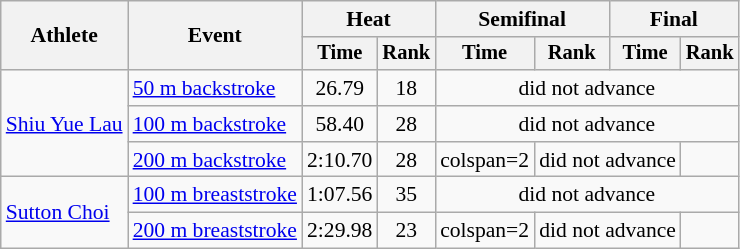<table class=wikitable style="font-size:90%">
<tr>
<th rowspan=2>Athlete</th>
<th rowspan=2>Event</th>
<th colspan="2">Heat</th>
<th colspan="2">Semifinal</th>
<th colspan="2">Final</th>
</tr>
<tr style="font-size:95%">
<th>Time</th>
<th>Rank</th>
<th>Time</th>
<th>Rank</th>
<th>Time</th>
<th>Rank</th>
</tr>
<tr align=center>
<td align=left rowspan=3><a href='#'>Shiu Yue Lau</a></td>
<td align=left><a href='#'>50 m backstroke</a></td>
<td>26.79</td>
<td>18</td>
<td colspan=4>did not advance</td>
</tr>
<tr align=center>
<td align=left><a href='#'>100 m backstroke</a></td>
<td>58.40</td>
<td>28</td>
<td colspan=4>did not advance</td>
</tr>
<tr align=center>
<td align=left><a href='#'>200 m backstroke</a></td>
<td>2:10.70</td>
<td>28</td>
<td>colspan=2 </td>
<td colspan=2>did not advance</td>
</tr>
<tr align=center>
<td align=left rowspan=2><a href='#'>Sutton Choi</a></td>
<td align=left><a href='#'>100 m breaststroke</a></td>
<td>1:07.56</td>
<td>35</td>
<td colspan=4>did not advance</td>
</tr>
<tr align=center>
<td align=left><a href='#'>200 m breaststroke</a></td>
<td>2:29.98</td>
<td>23</td>
<td>colspan=2 </td>
<td colspan=2>did not advance</td>
</tr>
</table>
